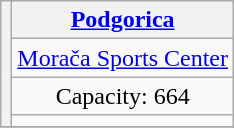<table class="wikitable" style="text-align:center">
<tr>
<th rowspan="4" colspan="2"></th>
<th><a href='#'>Podgorica</a></th>
</tr>
<tr>
<td><a href='#'>Morača Sports Center</a></td>
</tr>
<tr>
<td>Capacity: 664</td>
</tr>
<tr>
<td></td>
</tr>
<tr>
</tr>
</table>
